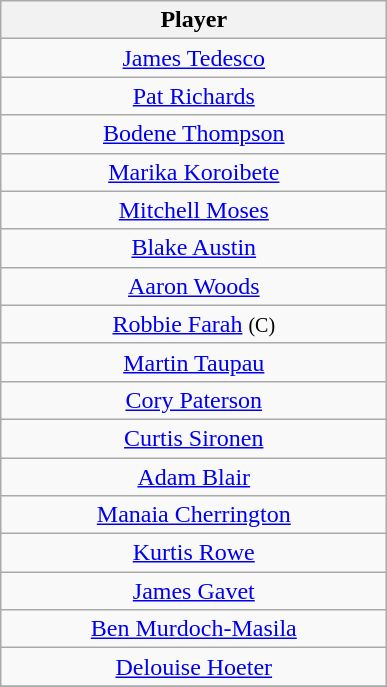<table class="wikitable" style="text-align: center;">
<tr>
<th style="width:250px;">Player</th>
</tr>
<tr>
<td><a href='#'>James Tedesco</a></td>
</tr>
<tr>
<td><a href='#'>Pat Richards</a></td>
</tr>
<tr>
<td><a href='#'>Bodene Thompson</a></td>
</tr>
<tr>
<td><a href='#'>Marika Koroibete</a></td>
</tr>
<tr>
<td><a href='#'>Mitchell Moses</a></td>
</tr>
<tr>
<td><a href='#'>Blake Austin</a></td>
</tr>
<tr>
<td><a href='#'>Aaron Woods</a></td>
</tr>
<tr>
<td><a href='#'>Robbie Farah</a> <small>(C)</small></td>
</tr>
<tr>
<td><a href='#'>Martin Taupau</a></td>
</tr>
<tr>
<td><a href='#'>Cory Paterson</a></td>
</tr>
<tr>
<td><a href='#'>Curtis Sironen</a></td>
</tr>
<tr>
<td><a href='#'>Adam Blair</a></td>
</tr>
<tr>
<td><a href='#'>Manaia Cherrington</a></td>
</tr>
<tr>
<td><a href='#'>Kurtis Rowe</a></td>
</tr>
<tr>
<td><a href='#'>James Gavet</a></td>
</tr>
<tr>
<td><a href='#'>Ben Murdoch-Masila</a></td>
</tr>
<tr>
<td><a href='#'>Delouise Hoeter</a></td>
</tr>
<tr>
</tr>
</table>
